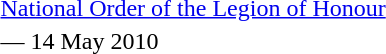<table>
<tr>
<td rowspan=2 style="width:60px; vertical-align:top;"></td>
<td><a href='#'>National Order of the Legion of Honour</a></td>
</tr>
<tr>
<td>— 14 May 2010</td>
</tr>
</table>
